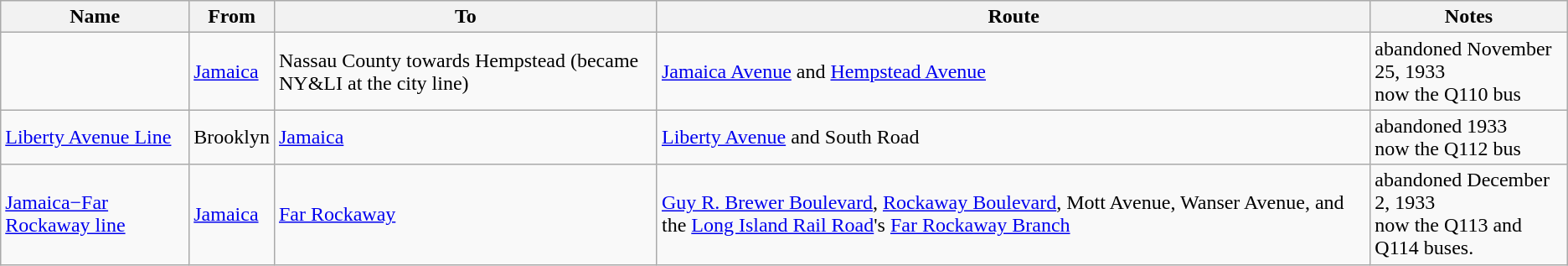<table class=wikitable>
<tr>
<th>Name</th>
<th>From</th>
<th>To</th>
<th>Route</th>
<th>Notes</th>
</tr>
<tr>
<td></td>
<td><a href='#'>Jamaica</a></td>
<td>Nassau County towards Hempstead (became NY&LI at the city line)</td>
<td><a href='#'>Jamaica Avenue</a> and <a href='#'>Hempstead Avenue</a></td>
<td>abandoned November 25, 1933<br>now the Q110 bus</td>
</tr>
<tr>
<td><a href='#'>Liberty Avenue Line</a></td>
<td>Brooklyn</td>
<td><a href='#'>Jamaica</a></td>
<td><a href='#'>Liberty Avenue</a> and South Road</td>
<td>abandoned 1933<br>now the Q112 bus</td>
</tr>
<tr>
<td><a href='#'>Jamaica−Far Rockaway line</a></td>
<td><a href='#'>Jamaica</a></td>
<td><a href='#'>Far Rockaway</a></td>
<td><a href='#'>Guy R. Brewer Boulevard</a>, <a href='#'>Rockaway Boulevard</a>, Mott Avenue, Wanser Avenue, and the <a href='#'>Long Island Rail Road</a>'s <a href='#'>Far Rockaway Branch</a></td>
<td>abandoned December 2, 1933<br>now the Q113 and Q114 buses.</td>
</tr>
</table>
